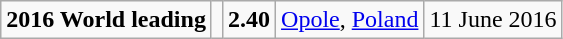<table class="wikitable">
<tr>
<td><strong>2016 World leading</strong></td>
<td></td>
<td><strong>2.40</strong></td>
<td><a href='#'>Opole</a>, <a href='#'>Poland</a></td>
<td>11 June 2016</td>
</tr>
</table>
